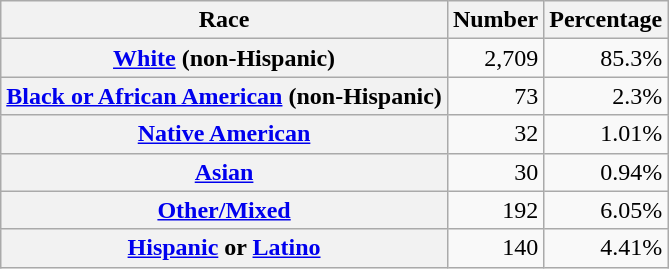<table class="wikitable" style="text-align:right">
<tr>
<th scope="col">Race</th>
<th scope="col">Number</th>
<th scope="col">Percentage</th>
</tr>
<tr>
<th scope="row"><a href='#'>White</a> (non-Hispanic)</th>
<td>2,709</td>
<td>85.3%</td>
</tr>
<tr>
<th scope="row"><a href='#'>Black or African American</a> (non-Hispanic)</th>
<td>73</td>
<td>2.3%</td>
</tr>
<tr>
<th scope="row"><a href='#'>Native American</a></th>
<td>32</td>
<td>1.01%</td>
</tr>
<tr>
<th scope="row"><a href='#'>Asian</a></th>
<td>30</td>
<td>0.94%</td>
</tr>
<tr>
<th scope="row"><a href='#'>Other/Mixed</a></th>
<td>192</td>
<td>6.05%</td>
</tr>
<tr>
<th scope="row"><a href='#'>Hispanic</a> or <a href='#'>Latino</a></th>
<td>140</td>
<td>4.41%</td>
</tr>
</table>
